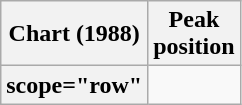<table class="wikitable sortable plainrowheaders">
<tr>
<th scope="col">Chart (1988)</th>
<th scope="col">Peak<br>position</th>
</tr>
<tr>
<th>scope="row" </th>
</tr>
</table>
